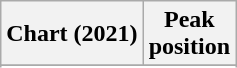<table class="wikitable sortable plainrowheaders" style="text-align:center">
<tr>
<th scope="col">Chart (2021)</th>
<th scope="col">Peak<br>position</th>
</tr>
<tr>
</tr>
<tr>
</tr>
<tr>
</tr>
<tr>
</tr>
<tr>
</tr>
<tr>
</tr>
<tr>
</tr>
</table>
